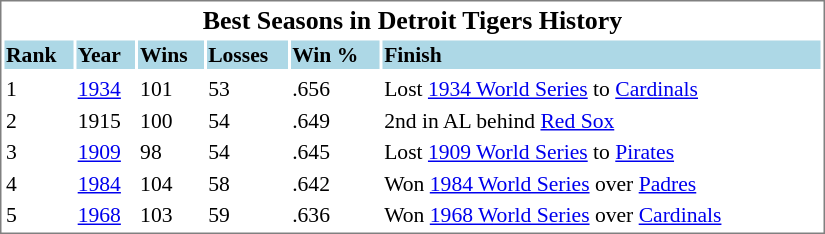<table cellpadding="10">
<tr align="left" style="vertical-align: top">
<td></td>
<td><br><table cellpadding="1" width="550px" style="font-size: 90%; border: 1px solid gray;">
<tr align="center" style="font-size: larger;">
<td colspan=6><strong>Best Seasons in Detroit Tigers History</strong></td>
</tr>
<tr style="background:lightblue;">
<td><strong>Rank</strong></td>
<td><strong>Year</strong></td>
<td><strong>Wins</strong></td>
<td><strong>Losses</strong></td>
<td><strong>Win %</strong></td>
<td><strong>Finish</strong></td>
</tr>
<tr align="center" style="vertical-align: middle;" style="background:lightblue;">
</tr>
<tr>
<td>1</td>
<td><a href='#'>1934</a></td>
<td>101</td>
<td>53</td>
<td>.656</td>
<td>Lost <a href='#'>1934 World Series</a> to <a href='#'>Cardinals</a></td>
</tr>
<tr>
<td>2</td>
<td>1915</td>
<td>100</td>
<td>54</td>
<td>.649</td>
<td>2nd in AL behind <a href='#'>Red Sox</a></td>
</tr>
<tr>
<td>3</td>
<td><a href='#'>1909</a></td>
<td>98</td>
<td>54</td>
<td>.645</td>
<td>Lost <a href='#'>1909 World Series</a> to <a href='#'>Pirates</a></td>
</tr>
<tr>
<td>4</td>
<td><a href='#'>1984</a></td>
<td>104</td>
<td>58</td>
<td>.642</td>
<td>Won <a href='#'>1984 World Series</a> over <a href='#'>Padres</a></td>
</tr>
<tr>
<td>5</td>
<td><a href='#'>1968</a></td>
<td>103</td>
<td>59</td>
<td>.636</td>
<td>Won <a href='#'>1968 World Series</a> over <a href='#'>Cardinals</a></td>
</tr>
</table>
</td>
</tr>
</table>
